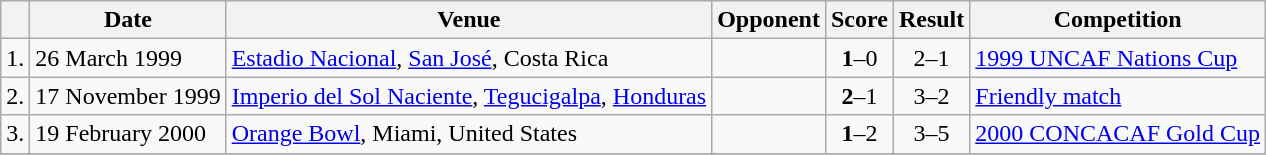<table class="wikitable">
<tr>
<th></th>
<th>Date</th>
<th>Venue</th>
<th>Opponent</th>
<th>Score</th>
<th>Result</th>
<th>Competition</th>
</tr>
<tr>
<td align="center">1.</td>
<td>26 March 1999</td>
<td><a href='#'>Estadio Nacional</a>, <a href='#'>San José</a>, Costa Rica</td>
<td></td>
<td align="center"><strong>1</strong>–0</td>
<td align="center">2–1</td>
<td><a href='#'>1999 UNCAF Nations Cup</a></td>
</tr>
<tr>
<td align="center">2.</td>
<td>17 November 1999</td>
<td><a href='#'>Imperio del Sol Naciente</a>, <a href='#'>Tegucigalpa</a>, <a href='#'>Honduras</a></td>
<td></td>
<td align="center"><strong>2</strong>–1</td>
<td align="center">3–2</td>
<td><a href='#'>Friendly match</a></td>
</tr>
<tr>
<td align="center">3.</td>
<td>19 February 2000</td>
<td><a href='#'>Orange Bowl</a>, Miami, United States</td>
<td></td>
<td align="center"><strong>1</strong>–2</td>
<td align="center">3–5</td>
<td><a href='#'>2000 CONCACAF Gold Cup</a></td>
</tr>
<tr>
</tr>
</table>
